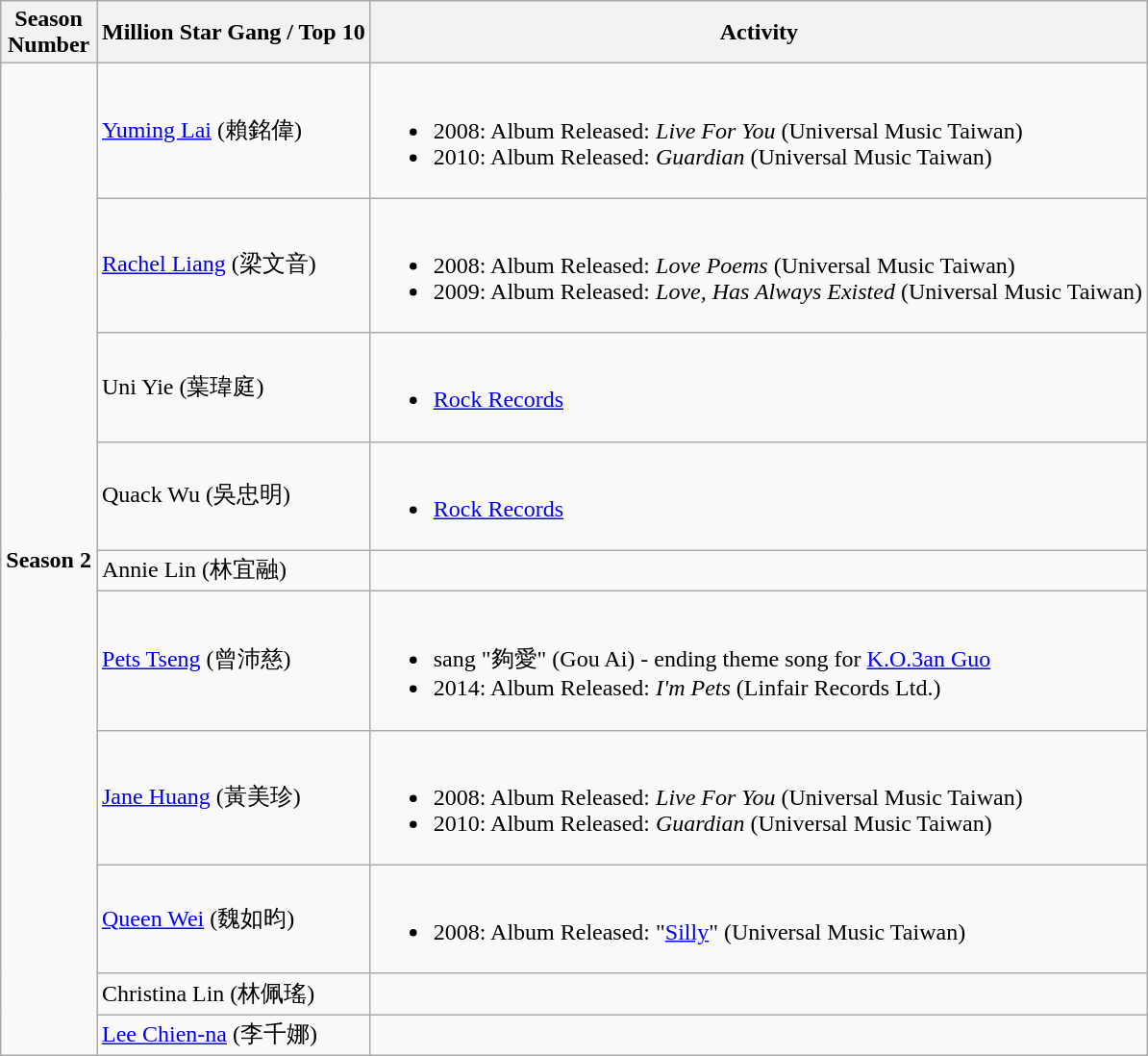<table class="wikitable">
<tr>
<th align="center">Season<br>Number</th>
<th align="center">Million Star Gang / Top 10</th>
<th align="center">Activity</th>
</tr>
<tr>
<td rowspan="10"><strong>Season 2</strong></td>
<td><a href='#'>Yuming Lai</a> (賴銘偉)</td>
<td><br><ul><li>2008: Album Released: <em>Live For You</em> (Universal Music Taiwan)</li><li>2010: Album Released: <em>Guardian</em> (Universal Music Taiwan)</li></ul></td>
</tr>
<tr>
<td><a href='#'>Rachel Liang</a> (梁文音)</td>
<td><br><ul><li>2008: Album Released: <em>Love Poems</em> (Universal Music Taiwan)</li><li>2009: Album Released: <em>Love, Has Always Existed</em> (Universal Music Taiwan)</li></ul></td>
</tr>
<tr>
<td>Uni Yie (葉瑋庭)</td>
<td><br><ul><li><a href='#'>Rock Records</a></li></ul></td>
</tr>
<tr>
<td>Quack Wu (吳忠明)</td>
<td><br><ul><li><a href='#'>Rock Records</a></li></ul></td>
</tr>
<tr>
<td>Annie Lin (林宜融)</td>
<td></td>
</tr>
<tr>
<td><a href='#'>Pets Tseng</a> (曾沛慈)</td>
<td><br><ul><li>sang "夠愛" (Gou Ai) - ending theme song for <a href='#'>K.O.3an Guo</a></li><li>2014: Album Released: <em>I'm Pets</em> (Linfair Records Ltd.)</li></ul></td>
</tr>
<tr>
<td><a href='#'>Jane Huang</a> (黃美珍)</td>
<td><br><ul><li>2008: Album Released: <em>Live For You</em> (Universal Music Taiwan)</li><li>2010: Album Released: <em>Guardian</em> (Universal Music Taiwan)</li></ul></td>
</tr>
<tr>
<td><a href='#'>Queen Wei</a> (魏如昀)</td>
<td><br><ul><li>2008: Album Released: "<a href='#'>Silly</a>" (Universal Music Taiwan)</li></ul></td>
</tr>
<tr>
<td>Christina Lin (林佩瑤)</td>
<td></td>
</tr>
<tr>
<td><a href='#'>Lee Chien-na</a> (李千娜)</td>
<td></td>
</tr>
</table>
